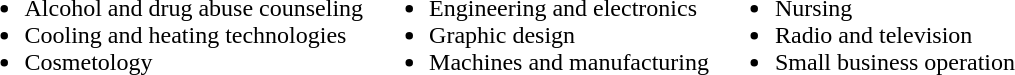<table>
<tr>
<td style="vertical-align:top"><br><ul><li>Alcohol and drug abuse counseling</li><li>Cooling and heating technologies</li><li>Cosmetology</li></ul></td>
<td style="vertical-align:top"><br><ul><li>Engineering and electronics</li><li>Graphic design</li><li>Machines and manufacturing</li></ul></td>
<td style="vertical-align:top"><br><ul><li>Nursing</li><li>Radio and television</li><li>Small business operation</li></ul></td>
</tr>
</table>
